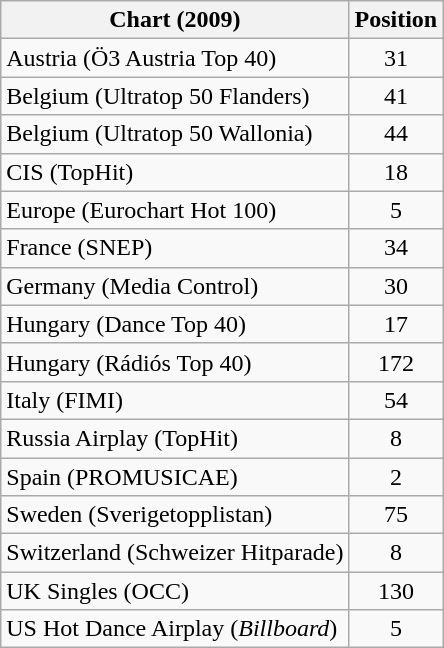<table class="wikitable sortable">
<tr>
<th>Chart (2009)</th>
<th>Position</th>
</tr>
<tr>
<td>Austria (Ö3 Austria Top 40)</td>
<td style="text-align:center;">31</td>
</tr>
<tr>
<td>Belgium (Ultratop 50 Flanders)</td>
<td style="text-align:center;">41</td>
</tr>
<tr>
<td>Belgium (Ultratop 50 Wallonia)</td>
<td style="text-align:center;">44</td>
</tr>
<tr>
<td>CIS (TopHit)</td>
<td style="text-align:center;">18</td>
</tr>
<tr>
<td>Europe (Eurochart Hot 100)</td>
<td style="text-align:center;">5</td>
</tr>
<tr>
<td>France (SNEP)</td>
<td style="text-align:center;">34</td>
</tr>
<tr>
<td>Germany (Media Control)</td>
<td style="text-align:center;">30</td>
</tr>
<tr>
<td>Hungary (Dance Top 40)</td>
<td style="text-align:center;">17</td>
</tr>
<tr>
<td>Hungary (Rádiós Top 40)</td>
<td style="text-align:center;">172</td>
</tr>
<tr>
<td>Italy (FIMI)</td>
<td style="text-align:center;">54</td>
</tr>
<tr>
<td>Russia Airplay (TopHit)</td>
<td style="text-align:center;">8</td>
</tr>
<tr>
<td>Spain (PROMUSICAE)</td>
<td style="text-align:center;">2</td>
</tr>
<tr>
<td>Sweden (Sverigetopplistan)</td>
<td style="text-align:center;">75</td>
</tr>
<tr>
<td>Switzerland (Schweizer Hitparade)</td>
<td style="text-align:center;">8</td>
</tr>
<tr>
<td>UK Singles (OCC)</td>
<td style="text-align:center;">130</td>
</tr>
<tr>
<td>US Hot Dance Airplay (<em>Billboard</em>)</td>
<td style="text-align:center;">5</td>
</tr>
</table>
